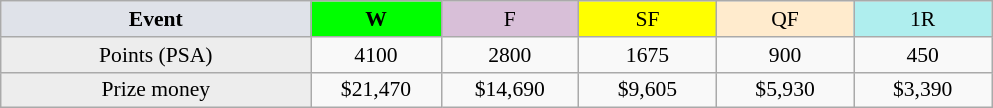<table class=wikitable style=font-size:90%;text-align:center>
<tr>
<td width=200 colspan=1 bgcolor=#dfe2e9><strong>Event</strong></td>
<td width=80 bgcolor=lime><strong>W</strong></td>
<td width=85 bgcolor=#D8BFD8>F</td>
<td width=85 bgcolor=#FFFF00>SF</td>
<td width=85 bgcolor=#ffebcd>QF</td>
<td width=85 bgcolor=#afeeee>1R</td>
</tr>
<tr>
<td bgcolor=#EDEDED>Points (PSA)</td>
<td>4100</td>
<td>2800</td>
<td>1675</td>
<td>900</td>
<td>450</td>
</tr>
<tr>
<td bgcolor=#EDEDED>Prize money</td>
<td>$21,470</td>
<td>$14,690</td>
<td>$9,605</td>
<td>$5,930</td>
<td>$3,390</td>
</tr>
</table>
